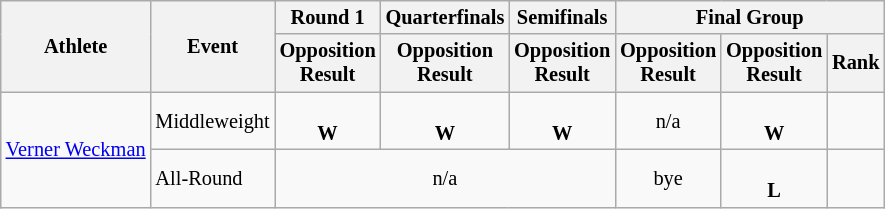<table class=wikitable style="font-size:85%">
<tr>
<th rowspan=2>Athlete</th>
<th rowspan=2>Event</th>
<th>Round 1</th>
<th>Quarterfinals</th>
<th>Semifinals</th>
<th colspan=3>Final Group</th>
</tr>
<tr>
<th>Opposition<br>Result</th>
<th>Opposition<br>Result</th>
<th>Opposition<br>Result</th>
<th>Opposition<br>Result</th>
<th>Opposition<br>Result</th>
<th>Rank</th>
</tr>
<tr>
<td rowspan=2><a href='#'>Verner Weckman</a></td>
<td>Middleweight</td>
<td align=center><br><strong>W</strong></td>
<td align=center><br><strong>W</strong></td>
<td align=center><br><strong>W</strong></td>
<td align=center>n/a</td>
<td align=center><br><strong>W</strong></td>
<td align=center></td>
</tr>
<tr>
<td>All-Round</td>
<td align=center colspan=3>n/a</td>
<td align=center>bye</td>
<td align=center><br><strong>L</strong></td>
<td align=center></td>
</tr>
</table>
